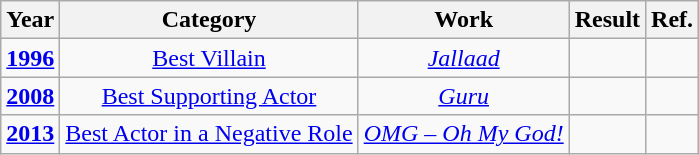<table class= "wikitable" style="text-align:center;">
<tr>
<th>Year</th>
<th>Category</th>
<th>Work</th>
<th>Result</th>
<th>Ref.</th>
</tr>
<tr>
<td><strong><a href='#'>1996</a> </strong></td>
<td><a href='#'>Best Villain</a></td>
<td><em><a href='#'>Jallaad</a></em></td>
<td></td>
<td></td>
</tr>
<tr>
<td><strong><a href='#'>2008</a> </strong></td>
<td><a href='#'>Best Supporting Actor</a></td>
<td><em><a href='#'>Guru</a></em></td>
<td></td>
<td></td>
</tr>
<tr>
<td><strong> <a href='#'>2013</a> </strong></td>
<td><a href='#'>Best Actor in a Negative Role</a></td>
<td><em><a href='#'>OMG – Oh My God!</a></em></td>
<td></td>
<td></td>
</tr>
</table>
